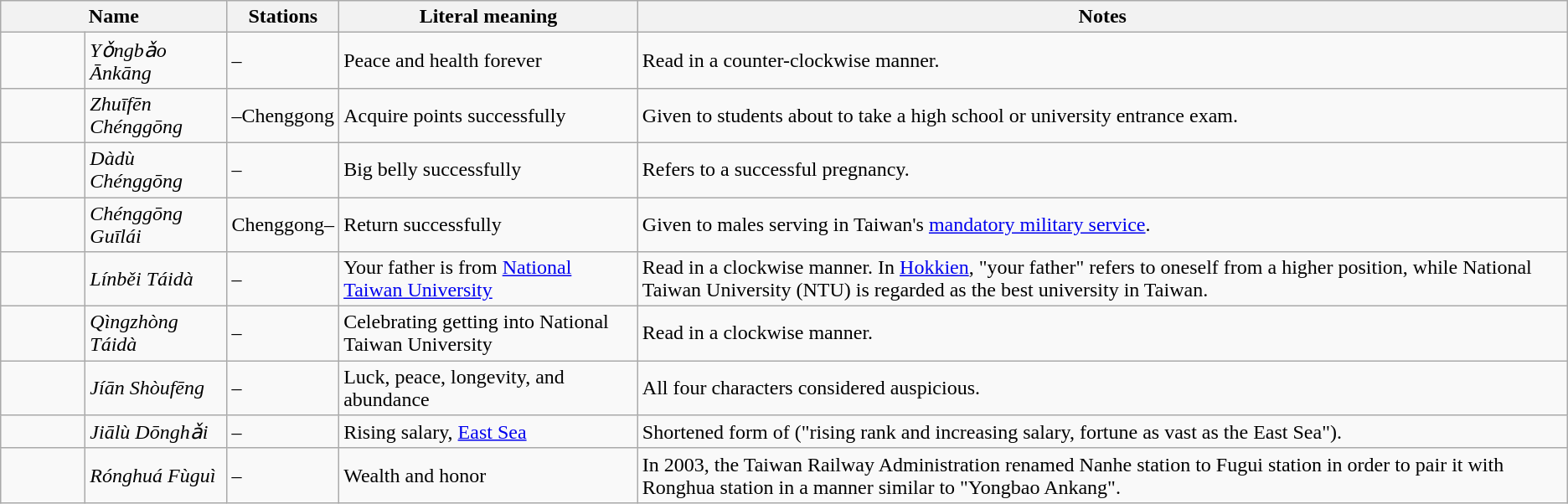<table class="wikitable">
<tr>
<th colspan="2">Name</th>
<th>Stations</th>
<th>Literal meaning</th>
<th>Notes</th>
</tr>
<tr>
<td style="width:60px"></td>
<td><em>Yǒngbǎo Ānkāng</em></td>
<td>–</td>
<td>Peace and health forever</td>
<td>Read in a counter-clockwise manner.</td>
</tr>
<tr>
<td></td>
<td><em>Zhuīfēn Chénggōng</em></td>
<td>–Chenggong</td>
<td>Acquire points successfully</td>
<td>Given to students about to take a high school or university entrance exam.</td>
</tr>
<tr>
<td></td>
<td><em>Dàdù Chénggōng</em></td>
<td>–</td>
<td>Big belly successfully</td>
<td>Refers to a successful pregnancy.</td>
</tr>
<tr>
<td></td>
<td><em>Chénggōng Guīlái</em></td>
<td>Chenggong–</td>
<td>Return successfully</td>
<td>Given to males serving in Taiwan's <a href='#'>mandatory military service</a>.</td>
</tr>
<tr>
<td></td>
<td><em>Línběi Táidà</em></td>
<td>–</td>
<td>Your father is from <a href='#'>National Taiwan University</a></td>
<td>Read in a clockwise manner. In <a href='#'>Hokkien</a>, "your father" refers to oneself from a higher position, while National Taiwan University (NTU) is regarded as the best university in Taiwan.</td>
</tr>
<tr>
<td></td>
<td><em>Qìngzhòng Táidà</em></td>
<td>–</td>
<td>Celebrating getting into National Taiwan University</td>
<td>Read in a clockwise manner.</td>
</tr>
<tr>
<td></td>
<td><em>Jíān Shòufēng</em></td>
<td>–</td>
<td>Luck, peace, longevity, and abundance</td>
<td>All four characters considered auspicious.</td>
</tr>
<tr>
<td></td>
<td><em>Jiālù Dōnghǎi</em></td>
<td>–</td>
<td>Rising salary, <a href='#'>East Sea</a></td>
<td>Shortened form of  ("rising rank and increasing salary, fortune as vast as the East Sea").</td>
</tr>
<tr>
<td></td>
<td><em>Rónghuá Fùguì</em></td>
<td>–</td>
<td>Wealth and honor</td>
<td>In 2003, the Taiwan Railway Administration renamed Nanhe station to Fugui station in order to pair it with Ronghua station in a manner similar to "Yongbao Ankang".</td>
</tr>
</table>
